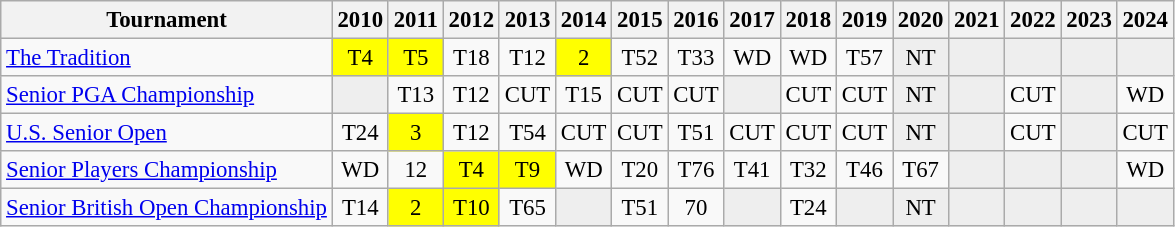<table class="wikitable" style="font-size:95%;text-align:center;">
<tr>
<th>Tournament</th>
<th>2010</th>
<th>2011</th>
<th>2012</th>
<th>2013</th>
<th>2014</th>
<th>2015</th>
<th>2016</th>
<th>2017</th>
<th>2018</th>
<th>2019</th>
<th>2020</th>
<th>2021</th>
<th>2022</th>
<th>2023</th>
<th>2024</th>
</tr>
<tr>
<td align=left><a href='#'>The Tradition</a></td>
<td style="background:yellow;">T4</td>
<td style="background:yellow;">T5</td>
<td>T18</td>
<td>T12</td>
<td style="background:yellow;">2</td>
<td>T52</td>
<td>T33</td>
<td>WD</td>
<td>WD</td>
<td>T57</td>
<td style="background:#eeeeee;">NT</td>
<td style="background:#eeeeee;"></td>
<td style="background:#eeeeee;"></td>
<td style="background:#eeeeee;"></td>
<td style="background:#eeeeee;"></td>
</tr>
<tr>
<td align=left><a href='#'>Senior PGA Championship</a></td>
<td style="background:#eeeeee;"></td>
<td>T13</td>
<td>T12</td>
<td>CUT</td>
<td>T15</td>
<td>CUT</td>
<td>CUT</td>
<td style="background:#eeeeee;"></td>
<td>CUT</td>
<td>CUT</td>
<td style="background:#eeeeee;">NT</td>
<td style="background:#eeeeee;"></td>
<td>CUT</td>
<td style="background:#eeeeee;"></td>
<td>WD</td>
</tr>
<tr>
<td align=left><a href='#'>U.S. Senior Open</a></td>
<td>T24</td>
<td style="background:yellow;">3</td>
<td>T12</td>
<td>T54</td>
<td>CUT</td>
<td>CUT</td>
<td>T51</td>
<td>CUT</td>
<td>CUT</td>
<td>CUT</td>
<td style="background:#eeeeee;">NT</td>
<td style="background:#eeeeee;"></td>
<td>CUT</td>
<td style="background:#eeeeee;"></td>
<td>CUT</td>
</tr>
<tr>
<td align=left><a href='#'>Senior Players Championship</a></td>
<td>WD</td>
<td>12</td>
<td style="background:yellow;">T4</td>
<td style="background:yellow;">T9</td>
<td>WD</td>
<td>T20</td>
<td>T76</td>
<td>T41</td>
<td>T32</td>
<td>T46</td>
<td>T67</td>
<td style="background:#eeeeee;"></td>
<td style="background:#eeeeee;"></td>
<td style="background:#eeeeee;"></td>
<td>WD</td>
</tr>
<tr>
<td align=left><a href='#'>Senior British Open Championship</a></td>
<td>T14</td>
<td style="background:yellow;">2</td>
<td style="background:yellow;">T10</td>
<td>T65</td>
<td style="background:#eeeeee;"></td>
<td>T51</td>
<td>70</td>
<td style="background:#eeeeee;"></td>
<td>T24</td>
<td style="background:#eeeeee;"></td>
<td style="background:#eeeeee;">NT</td>
<td style="background:#eeeeee;"></td>
<td style="background:#eeeeee;"></td>
<td style="background:#eeeeee;"></td>
<td style="background:#eeeeee;"></td>
</tr>
</table>
